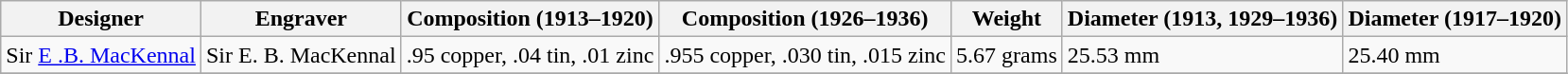<table class="wikitable">
<tr>
<th>Designer</th>
<th>Engraver</th>
<th>Composition (1913–1920)</th>
<th>Composition (1926–1936)</th>
<th>Weight</th>
<th>Diameter (1913, 1929–1936)</th>
<th>Diameter (1917–1920)</th>
</tr>
<tr>
<td>Sir <a href='#'>E .B. MacKennal</a></td>
<td>Sir E. B. MacKennal</td>
<td>.95 copper, .04 tin, .01 zinc</td>
<td>.955 copper, .030 tin, .015 zinc</td>
<td>5.67 grams</td>
<td>25.53 mm</td>
<td>25.40 mm</td>
</tr>
<tr>
</tr>
</table>
